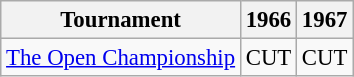<table class="wikitable" style="font-size:95%;text-align:center;">
<tr>
<th>Tournament</th>
<th>1966</th>
<th>1967</th>
</tr>
<tr>
<td align=left><a href='#'>The Open Championship</a></td>
<td>CUT</td>
<td>CUT</td>
</tr>
</table>
